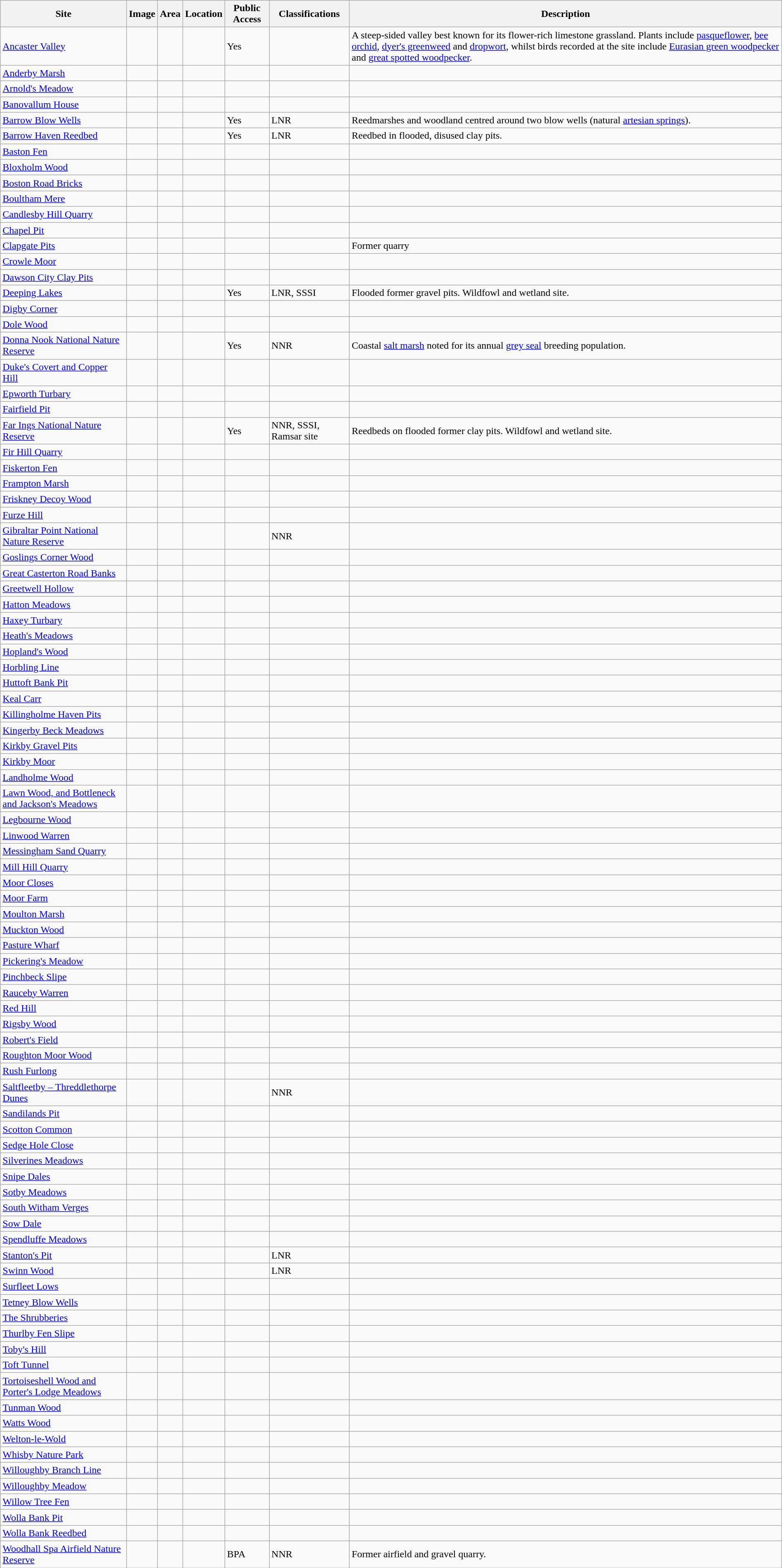<table class="wikitable sortable" width="100%">
<tr>
<th><strong>Site</strong></th>
<th><strong>Image</strong></th>
<th><strong>Area</strong></th>
<th><strong>Location</strong></th>
<th><strong>Public Access</strong></th>
<th><strong>Classifications</strong></th>
<th><strong>Description</strong></th>
</tr>
<tr>
<td><a href='#'>Ancaster Valley</a></td>
<td></td>
<td></td>
<td></td>
<td>Yes</td>
<td></td>
<td>A steep-sided valley best known for its flower-rich limestone grassland. Plants include <a href='#'>pasqueflower</a>, <a href='#'>bee orchid</a>, <a href='#'>dyer's greenweed</a> and <a href='#'>dropwort</a>, whilst birds recorded at the site include <a href='#'>Eurasian green woodpecker</a> and <a href='#'>great spotted woodpecker</a>.</td>
</tr>
<tr>
<td><a href='#'>Anderby Marsh</a></td>
<td></td>
<td></td>
<td></td>
<td></td>
<td></td>
<td></td>
</tr>
<tr>
<td><a href='#'>Arnold's Meadow</a></td>
<td></td>
<td></td>
<td></td>
<td></td>
<td></td>
<td></td>
</tr>
<tr>
<td><a href='#'>Banovallum House</a></td>
<td></td>
<td></td>
<td></td>
<td></td>
<td></td>
<td></td>
</tr>
<tr>
<td><a href='#'>Barrow Blow Wells</a></td>
<td align=center></td>
<td></td>
<td></td>
<td>Yes</td>
<td>LNR</td>
<td>Reedmarshes and woodland centred around two blow wells (natural <a href='#'>artesian springs</a>).</td>
</tr>
<tr>
<td><a href='#'>Barrow Haven Reedbed</a></td>
<td align=center></td>
<td></td>
<td></td>
<td>Yes</td>
<td>LNR</td>
<td>Reedbed in flooded, disused clay pits.</td>
</tr>
<tr>
<td><a href='#'>Baston Fen</a></td>
<td align=center></td>
<td></td>
<td></td>
<td></td>
<td></td>
<td></td>
</tr>
<tr>
<td><a href='#'>Bloxholm Wood</a></td>
<td></td>
<td></td>
<td></td>
<td></td>
<td></td>
<td></td>
</tr>
<tr>
<td><a href='#'>Boston Road Bricks</a></td>
<td></td>
<td></td>
<td></td>
<td></td>
<td></td>
<td></td>
</tr>
<tr>
<td><a href='#'>Boultham Mere</a></td>
<td></td>
<td></td>
<td></td>
<td></td>
<td></td>
<td></td>
</tr>
<tr>
<td><a href='#'>Candlesby Hill Quarry</a></td>
<td></td>
<td></td>
<td></td>
<td></td>
<td></td>
<td></td>
</tr>
<tr>
<td><a href='#'>Chapel Pit</a></td>
<td></td>
<td></td>
<td></td>
<td></td>
<td></td>
<td></td>
</tr>
<tr>
<td><a href='#'>Clapgate Pits</a></td>
<td></td>
<td></td>
<td></td>
<td></td>
<td></td>
<td>Former quarry</td>
</tr>
<tr>
<td><a href='#'>Crowle Moor</a></td>
<td></td>
<td></td>
<td></td>
<td></td>
<td></td>
<td></td>
</tr>
<tr>
<td><a href='#'>Dawson City Clay Pits</a></td>
<td align=center></td>
<td></td>
<td></td>
<td></td>
<td></td>
<td></td>
</tr>
<tr>
<td><a href='#'>Deeping Lakes</a></td>
<td align=center></td>
<td></td>
<td></td>
<td>Yes</td>
<td>LNR, SSSI</td>
<td>Flooded former gravel pits. Wildfowl and wetland site.</td>
</tr>
<tr>
<td><a href='#'>Digby Corner</a></td>
<td></td>
<td></td>
<td></td>
<td></td>
<td></td>
<td></td>
</tr>
<tr>
<td><a href='#'>Dole Wood</a></td>
<td></td>
<td></td>
<td></td>
<td></td>
<td></td>
<td></td>
</tr>
<tr>
<td><a href='#'>Donna Nook National Nature Reserve</a></td>
<td align=center></td>
<td></td>
<td></td>
<td>Yes</td>
<td>NNR</td>
<td>Coastal <a href='#'>salt marsh</a> noted for its annual <a href='#'>grey seal</a> breeding population.</td>
</tr>
<tr>
<td><a href='#'>Duke's Covert and Copper Hill</a></td>
<td></td>
<td></td>
<td></td>
<td></td>
<td></td>
<td></td>
</tr>
<tr>
<td><a href='#'>Epworth Turbary</a></td>
<td></td>
<td></td>
<td></td>
<td></td>
<td></td>
<td></td>
</tr>
<tr>
<td><a href='#'>Fairfield Pit</a></td>
<td></td>
<td></td>
<td></td>
<td></td>
<td></td>
<td></td>
</tr>
<tr>
<td><a href='#'>Far Ings National Nature Reserve</a></td>
<td align=center></td>
<td></td>
<td></td>
<td>Yes</td>
<td>NNR, SSSI, Ramsar site</td>
<td>Reedbeds on flooded former clay pits. Wildfowl and wetland site.</td>
</tr>
<tr>
<td><a href='#'>Fir Hill Quarry</a></td>
<td></td>
<td></td>
<td></td>
<td></td>
<td></td>
<td></td>
</tr>
<tr>
<td><a href='#'>Fiskerton Fen</a></td>
<td align=center></td>
<td></td>
<td></td>
<td></td>
<td></td>
<td></td>
</tr>
<tr>
<td><a href='#'>Frampton Marsh</a></td>
<td align=center></td>
<td></td>
<td></td>
<td></td>
<td></td>
<td></td>
</tr>
<tr>
<td><a href='#'>Friskney Decoy Wood</a></td>
<td></td>
<td></td>
<td></td>
<td></td>
<td></td>
<td></td>
</tr>
<tr>
<td><a href='#'>Furze Hill</a></td>
<td></td>
<td></td>
<td></td>
<td></td>
<td></td>
<td></td>
</tr>
<tr>
<td><a href='#'>Gibraltar Point National Nature Reserve</a></td>
<td align=center></td>
<td></td>
<td></td>
<td></td>
<td>NNR</td>
<td></td>
</tr>
<tr>
<td><a href='#'>Goslings Corner Wood</a></td>
<td></td>
<td></td>
<td></td>
<td></td>
<td></td>
<td></td>
</tr>
<tr>
<td><a href='#'>Great Casterton Road Banks</a></td>
<td align=center></td>
<td></td>
<td></td>
<td></td>
<td></td>
<td></td>
</tr>
<tr>
<td><a href='#'>Greetwell Hollow</a></td>
<td></td>
<td></td>
<td></td>
<td></td>
<td></td>
<td></td>
</tr>
<tr>
<td><a href='#'>Hatton Meadows</a></td>
<td></td>
<td></td>
<td></td>
<td></td>
<td></td>
<td></td>
</tr>
<tr>
<td><a href='#'>Haxey Turbary</a></td>
<td></td>
<td></td>
<td></td>
<td></td>
<td></td>
<td></td>
</tr>
<tr>
<td><a href='#'>Heath's Meadows</a></td>
<td></td>
<td></td>
<td></td>
<td></td>
<td></td>
<td></td>
</tr>
<tr>
<td><a href='#'>Hopland's Wood</a></td>
<td></td>
<td></td>
<td></td>
<td></td>
<td></td>
<td></td>
</tr>
<tr>
<td><a href='#'>Horbling Line</a></td>
<td></td>
<td></td>
<td></td>
<td></td>
<td></td>
<td></td>
</tr>
<tr>
<td><a href='#'>Huttoft Bank Pit</a></td>
<td></td>
<td></td>
<td></td>
<td></td>
<td></td>
<td></td>
</tr>
<tr>
<td><a href='#'>Keal Carr</a></td>
<td></td>
<td></td>
<td></td>
<td></td>
<td></td>
<td></td>
</tr>
<tr>
<td><a href='#'>Killingholme Haven Pits</a></td>
<td></td>
<td></td>
<td></td>
<td></td>
<td></td>
<td></td>
</tr>
<tr>
<td><a href='#'>Kingerby Beck Meadows</a></td>
<td></td>
<td></td>
<td></td>
<td></td>
<td></td>
<td></td>
</tr>
<tr>
<td><a href='#'>Kirkby Gravel Pits</a></td>
<td></td>
<td></td>
<td></td>
<td></td>
<td></td>
<td></td>
</tr>
<tr>
<td><a href='#'>Kirkby Moor</a></td>
<td></td>
<td></td>
<td></td>
<td></td>
<td></td>
<td></td>
</tr>
<tr>
<td><a href='#'>Landholme Wood</a></td>
<td></td>
<td></td>
<td></td>
<td></td>
<td></td>
<td></td>
</tr>
<tr>
<td><a href='#'>Lawn Wood, and Bottleneck and Jackson's Meadows</a></td>
<td></td>
<td></td>
<td></td>
<td></td>
<td></td>
<td></td>
</tr>
<tr>
<td><a href='#'>Legbourne Wood</a></td>
<td></td>
<td></td>
<td></td>
<td></td>
<td></td>
<td></td>
</tr>
<tr>
<td><a href='#'>Linwood Warren</a></td>
<td></td>
<td></td>
<td></td>
<td></td>
<td></td>
<td></td>
</tr>
<tr>
<td><a href='#'>Messingham Sand Quarry</a></td>
<td></td>
<td></td>
<td></td>
<td></td>
<td></td>
<td></td>
</tr>
<tr>
<td><a href='#'>Mill Hill Quarry</a></td>
<td></td>
<td></td>
<td></td>
<td></td>
<td></td>
<td></td>
</tr>
<tr>
<td><a href='#'>Moor Closes</a></td>
<td></td>
<td></td>
<td></td>
<td></td>
<td></td>
<td></td>
</tr>
<tr>
<td><a href='#'>Moor Farm</a></td>
<td></td>
<td></td>
<td></td>
<td></td>
<td></td>
<td></td>
</tr>
<tr>
<td><a href='#'>Moulton Marsh</a></td>
<td></td>
<td></td>
<td></td>
<td></td>
<td></td>
<td></td>
</tr>
<tr>
<td><a href='#'>Muckton Wood</a></td>
<td></td>
<td></td>
<td></td>
<td></td>
<td></td>
<td></td>
</tr>
<tr>
<td><a href='#'>Pasture Wharf</a></td>
<td></td>
<td></td>
<td></td>
<td></td>
<td></td>
<td></td>
</tr>
<tr>
<td><a href='#'>Pickering's Meadow</a></td>
<td></td>
<td></td>
<td></td>
<td></td>
<td></td>
<td></td>
</tr>
<tr>
<td><a href='#'>Pinchbeck Slipe</a></td>
<td></td>
<td></td>
<td></td>
<td></td>
<td></td>
<td></td>
</tr>
<tr>
<td><a href='#'>Rauceby Warren</a></td>
<td></td>
<td></td>
<td></td>
<td></td>
<td></td>
<td></td>
</tr>
<tr>
<td><a href='#'>Red Hill</a></td>
<td></td>
<td></td>
<td></td>
<td></td>
<td></td>
<td></td>
</tr>
<tr>
<td><a href='#'>Rigsby Wood</a></td>
<td></td>
<td></td>
<td></td>
<td></td>
<td></td>
<td></td>
</tr>
<tr>
<td><a href='#'>Robert's Field</a></td>
<td></td>
<td></td>
<td></td>
<td></td>
<td></td>
<td></td>
</tr>
<tr>
<td><a href='#'>Roughton Moor Wood</a></td>
<td></td>
<td></td>
<td></td>
<td></td>
<td></td>
<td></td>
</tr>
<tr>
<td><a href='#'>Rush Furlong</a></td>
<td></td>
<td></td>
<td></td>
<td></td>
<td></td>
<td></td>
</tr>
<tr>
<td><a href='#'>Saltfleetby – Threddlethorpe Dunes</a></td>
<td align=center></td>
<td></td>
<td></td>
<td></td>
<td>NNR</td>
<td></td>
</tr>
<tr>
<td><a href='#'>Sandilands Pit</a></td>
<td></td>
<td></td>
<td></td>
<td></td>
<td></td>
<td></td>
</tr>
<tr>
<td><a href='#'>Scotton Common</a></td>
<td></td>
<td></td>
<td></td>
<td></td>
<td></td>
<td></td>
</tr>
<tr>
<td><a href='#'>Sedge Hole Close</a></td>
<td></td>
<td></td>
<td></td>
<td></td>
<td></td>
<td></td>
</tr>
<tr>
<td><a href='#'>Silverines Meadows</a></td>
<td></td>
<td></td>
<td></td>
<td></td>
<td></td>
<td></td>
</tr>
<tr>
<td><a href='#'>Snipe Dales</a></td>
<td align=center></td>
<td></td>
<td></td>
<td></td>
<td></td>
<td></td>
</tr>
<tr>
<td><a href='#'>Sotby Meadows</a></td>
<td></td>
<td></td>
<td></td>
<td></td>
<td></td>
<td></td>
</tr>
<tr>
<td><a href='#'>South Witham Verges</a></td>
<td></td>
<td></td>
<td></td>
<td></td>
<td></td>
<td></td>
</tr>
<tr>
<td><a href='#'>Sow Dale</a></td>
<td></td>
<td></td>
<td></td>
<td></td>
<td></td>
<td></td>
</tr>
<tr>
<td><a href='#'>Spendluffe Meadows</a></td>
<td></td>
<td></td>
<td></td>
<td></td>
<td></td>
<td></td>
</tr>
<tr>
<td><a href='#'>Stanton's Pit</a></td>
<td align=center></td>
<td></td>
<td></td>
<td></td>
<td>LNR</td>
<td></td>
</tr>
<tr>
<td><a href='#'>Swinn Wood</a></td>
<td></td>
<td></td>
<td></td>
<td></td>
<td>LNR</td>
<td></td>
</tr>
<tr>
<td><a href='#'>Surfleet Lows</a></td>
<td></td>
<td></td>
<td></td>
<td></td>
<td></td>
<td></td>
</tr>
<tr>
<td><a href='#'>Tetney Blow Wells</a></td>
<td></td>
<td></td>
<td></td>
<td></td>
<td></td>
<td></td>
</tr>
<tr>
<td><a href='#'>The Shrubberies</a></td>
<td></td>
<td></td>
<td></td>
<td></td>
<td></td>
<td></td>
</tr>
<tr>
<td><a href='#'>Thurlby Fen Slipe</a></td>
<td></td>
<td></td>
<td></td>
<td></td>
<td></td>
<td></td>
</tr>
<tr>
<td><a href='#'>Toby's Hill</a></td>
<td></td>
<td></td>
<td></td>
<td></td>
<td></td>
<td></td>
</tr>
<tr>
<td><a href='#'>Toft Tunnel</a></td>
<td></td>
<td></td>
<td></td>
<td></td>
<td></td>
<td></td>
</tr>
<tr>
<td><a href='#'>Tortoiseshell Wood and Porter's Lodge Meadows</a></td>
<td></td>
<td></td>
<td></td>
<td></td>
<td></td>
<td></td>
</tr>
<tr>
<td><a href='#'>Tunman Wood</a></td>
<td></td>
<td></td>
<td></td>
<td></td>
<td></td>
<td></td>
</tr>
<tr>
<td><a href='#'>Watts Wood</a></td>
<td></td>
<td></td>
<td></td>
<td></td>
<td></td>
<td></td>
</tr>
<tr>
<td><a href='#'>Welton-le-Wold</a></td>
<td></td>
<td></td>
<td></td>
<td></td>
<td></td>
<td></td>
</tr>
<tr>
<td><a href='#'>Whisby Nature Park</a></td>
<td align=center></td>
<td></td>
<td></td>
<td></td>
<td></td>
<td></td>
</tr>
<tr>
<td><a href='#'>Willoughby Branch Line</a></td>
<td></td>
<td></td>
<td></td>
<td></td>
<td></td>
<td></td>
</tr>
<tr>
<td><a href='#'>Willoughby Meadow</a></td>
<td></td>
<td></td>
<td></td>
<td></td>
<td></td>
<td></td>
</tr>
<tr>
<td><a href='#'>Willow Tree Fen</a></td>
<td></td>
<td></td>
<td></td>
<td></td>
<td></td>
<td></td>
</tr>
<tr>
<td><a href='#'>Wolla Bank Pit</a></td>
<td></td>
<td></td>
<td></td>
<td></td>
<td></td>
<td></td>
</tr>
<tr>
<td><a href='#'>Wolla Bank Reedbed</a></td>
<td></td>
<td></td>
<td></td>
<td></td>
<td></td>
<td></td>
</tr>
<tr>
<td><a href='#'>Woodhall Spa Airfield Nature Reserve</a></td>
<td align=center></td>
<td></td>
<td></td>
<td>BPA</td>
<td>NNR</td>
<td>Former airfield and gravel quarry.</td>
</tr>
</table>
